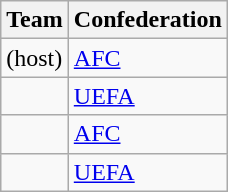<table class="wikitable sortable" style="text-align: left;">
<tr>
<th>Team</th>
<th>Confederation</th>
</tr>
<tr>
<td> (host)</td>
<td><a href='#'>AFC</a></td>
</tr>
<tr>
<td></td>
<td><a href='#'>UEFA</a></td>
</tr>
<tr>
<td></td>
<td><a href='#'>AFC</a></td>
</tr>
<tr>
<td></td>
<td><a href='#'>UEFA</a></td>
</tr>
</table>
